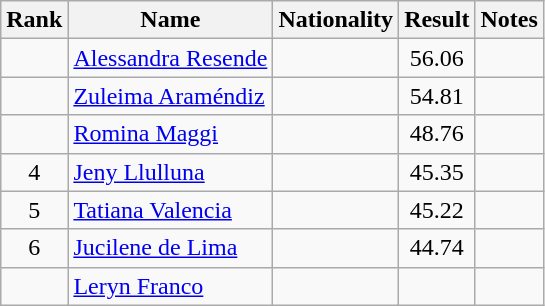<table class="wikitable sortable" style="text-align:center">
<tr>
<th>Rank</th>
<th>Name</th>
<th>Nationality</th>
<th>Result</th>
<th>Notes</th>
</tr>
<tr>
<td></td>
<td align=left><a href='#'>Alessandra Resende</a></td>
<td align=left></td>
<td>56.06</td>
<td></td>
</tr>
<tr>
<td></td>
<td align=left><a href='#'>Zuleima Araméndiz</a></td>
<td align=left></td>
<td>54.81</td>
<td></td>
</tr>
<tr>
<td></td>
<td align=left><a href='#'>Romina Maggi</a></td>
<td align=left></td>
<td>48.76</td>
<td></td>
</tr>
<tr>
<td>4</td>
<td align=left><a href='#'>Jeny Llulluna</a></td>
<td align=left></td>
<td>45.35</td>
<td></td>
</tr>
<tr>
<td>5</td>
<td align=left><a href='#'>Tatiana Valencia</a></td>
<td align=left></td>
<td>45.22</td>
<td></td>
</tr>
<tr>
<td>6</td>
<td align=left><a href='#'>Jucilene de Lima</a></td>
<td align=left></td>
<td>44.74</td>
<td></td>
</tr>
<tr>
<td></td>
<td align=left><a href='#'>Leryn Franco</a></td>
<td align=left></td>
<td></td>
<td></td>
</tr>
</table>
